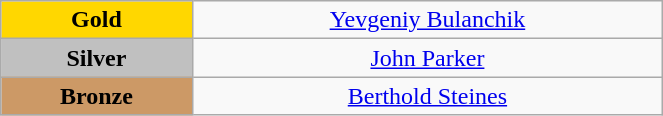<table class="wikitable" style="text-align:center; " width="35%">
<tr>
<td bgcolor="gold"><strong>Gold</strong></td>
<td><a href='#'>Yevgeniy Bulanchik</a><br>  <small><em></em></small></td>
</tr>
<tr>
<td bgcolor="silver"><strong>Silver</strong></td>
<td><a href='#'>John Parker</a><br>  <small><em></em></small></td>
</tr>
<tr>
<td bgcolor="CC9966"><strong>Bronze</strong></td>
<td><a href='#'>Berthold Steines</a><br>  <small><em></em></small></td>
</tr>
</table>
